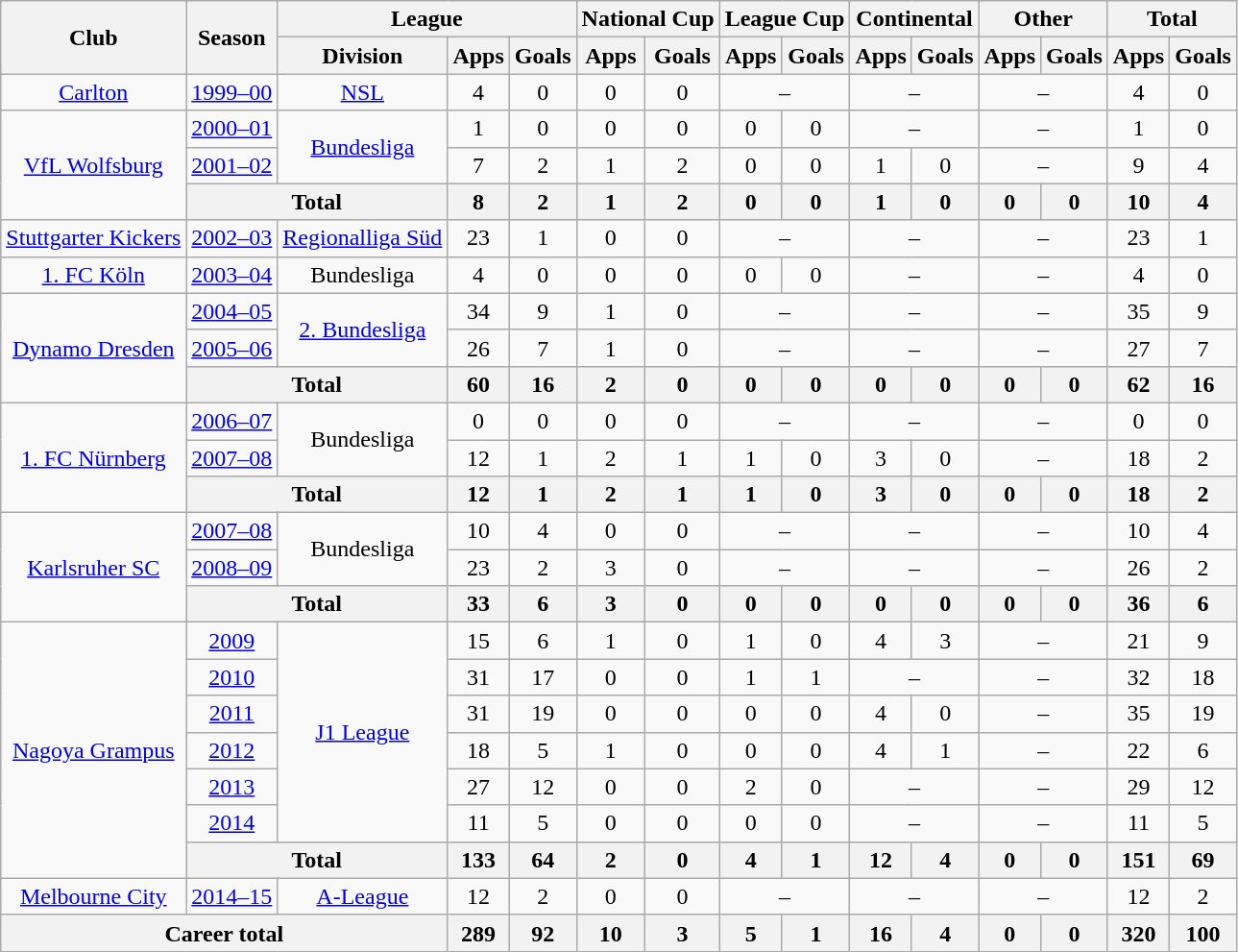<table class="wikitable" style="text-align:center">
<tr>
<th rowspan="2">Club</th>
<th rowspan="2">Season</th>
<th colspan="3">League</th>
<th colspan="2">National Cup</th>
<th colspan="2">League Cup</th>
<th colspan="2">Continental</th>
<th colspan="2">Other</th>
<th colspan="2">Total</th>
</tr>
<tr>
<th>Division</th>
<th>Apps</th>
<th>Goals</th>
<th>Apps</th>
<th>Goals</th>
<th>Apps</th>
<th>Goals</th>
<th>Apps</th>
<th>Goals</th>
<th>Apps</th>
<th>Goals</th>
<th>Apps</th>
<th>Goals</th>
</tr>
<tr>
<td><a href='#'>Carlton</a></td>
<td><a href='#'>1999–00</a></td>
<td><a href='#'>NSL</a></td>
<td>4</td>
<td>0</td>
<td>0</td>
<td>0</td>
<td colspan="2">–</td>
<td colspan="2">–</td>
<td colspan="2">–</td>
<td>4</td>
<td>0</td>
</tr>
<tr>
<td rowspan="3"><a href='#'>VfL Wolfsburg</a></td>
<td><a href='#'>2000–01</a></td>
<td rowspan="2"><a href='#'>Bundesliga</a></td>
<td>1</td>
<td>0</td>
<td>0</td>
<td>0</td>
<td>0</td>
<td>0</td>
<td colspan="2">–</td>
<td colspan="2">–</td>
<td>1</td>
<td>0</td>
</tr>
<tr>
<td><a href='#'>2001–02</a></td>
<td>7</td>
<td>2</td>
<td>1</td>
<td>2</td>
<td>0</td>
<td>0</td>
<td>1</td>
<td>0</td>
<td colspan="2">–</td>
<td>9</td>
<td>4</td>
</tr>
<tr>
<th colspan="2">Total</th>
<th>8</th>
<th>2</th>
<th>1</th>
<th>2</th>
<th>0</th>
<th>0</th>
<th>1</th>
<th>0</th>
<th>0</th>
<th>0</th>
<th>10</th>
<th>4</th>
</tr>
<tr>
<td><a href='#'>Stuttgarter Kickers</a></td>
<td><a href='#'>2002–03</a></td>
<td><a href='#'>Regionalliga Süd</a></td>
<td>23</td>
<td>1</td>
<td>0</td>
<td>0</td>
<td colspan="2">–</td>
<td colspan="2">–</td>
<td colspan="2">–</td>
<td>23</td>
<td>1</td>
</tr>
<tr>
<td><a href='#'>1. FC Köln</a></td>
<td><a href='#'>2003–04</a></td>
<td>Bundesliga</td>
<td>4</td>
<td>0</td>
<td>0</td>
<td>0</td>
<td>0</td>
<td>0</td>
<td colspan="2">–</td>
<td colspan="2">–</td>
<td>4</td>
<td>0</td>
</tr>
<tr>
<td rowspan="3"><a href='#'>Dynamo Dresden</a></td>
<td><a href='#'>2004–05</a></td>
<td rowspan="2"><a href='#'>2. Bundesliga</a></td>
<td>34</td>
<td>9</td>
<td>1</td>
<td>0</td>
<td colspan="2">–</td>
<td colspan="2">–</td>
<td colspan="2">–</td>
<td>35</td>
<td>9</td>
</tr>
<tr>
<td><a href='#'>2005–06</a></td>
<td>26</td>
<td>7</td>
<td>1</td>
<td>0</td>
<td colspan="2">–</td>
<td colspan="2">–</td>
<td colspan="2">–</td>
<td>27</td>
<td>7</td>
</tr>
<tr>
<th colspan="2">Total</th>
<th>60</th>
<th>16</th>
<th>2</th>
<th>0</th>
<th>0</th>
<th>0</th>
<th>0</th>
<th>0</th>
<th>0</th>
<th>0</th>
<th>62</th>
<th>16</th>
</tr>
<tr>
<td rowspan="3"><a href='#'>1. FC Nürnberg</a></td>
<td><a href='#'>2006–07</a></td>
<td rowspan="2">Bundesliga</td>
<td>0</td>
<td>0</td>
<td>0</td>
<td>0</td>
<td colspan="2">–</td>
<td colspan="2">–</td>
<td colspan="2">–</td>
<td>0</td>
<td>0</td>
</tr>
<tr>
<td><a href='#'>2007–08</a></td>
<td>12</td>
<td>1</td>
<td>2</td>
<td>1</td>
<td>1</td>
<td>0</td>
<td>3</td>
<td>0</td>
<td colspan="2">–</td>
<td>18</td>
<td>2</td>
</tr>
<tr>
<th colspan="2">Total</th>
<th>12</th>
<th>1</th>
<th>2</th>
<th>1</th>
<th>1</th>
<th>0</th>
<th>3</th>
<th>0</th>
<th>0</th>
<th>0</th>
<th>18</th>
<th>2</th>
</tr>
<tr>
<td rowspan="3"><a href='#'>Karlsruher SC</a></td>
<td><a href='#'>2007–08</a></td>
<td rowspan="2">Bundesliga</td>
<td>10</td>
<td>4</td>
<td>0</td>
<td>0</td>
<td colspan="2">–</td>
<td colspan="2">–</td>
<td colspan="2">–</td>
<td>10</td>
<td>4</td>
</tr>
<tr>
<td><a href='#'>2008–09</a></td>
<td>23</td>
<td>2</td>
<td>3</td>
<td>0</td>
<td colspan="2">–</td>
<td colspan="2">–</td>
<td colspan="2">–</td>
<td>26</td>
<td>2</td>
</tr>
<tr>
<th colspan="2">Total</th>
<th>33</th>
<th>6</th>
<th>3</th>
<th>0</th>
<th>0</th>
<th>0</th>
<th>0</th>
<th>0</th>
<th>0</th>
<th>0</th>
<th>36</th>
<th>6</th>
</tr>
<tr>
<td rowspan="7"><a href='#'>Nagoya Grampus</a></td>
<td><a href='#'>2009</a></td>
<td rowspan="6"><a href='#'>J1 League</a></td>
<td>15</td>
<td>6</td>
<td>1</td>
<td>0</td>
<td>1</td>
<td>0</td>
<td>4</td>
<td>3</td>
<td colspan="2">–</td>
<td>21</td>
<td>9</td>
</tr>
<tr>
<td><a href='#'>2010</a></td>
<td>31</td>
<td>17</td>
<td>0</td>
<td>0</td>
<td>1</td>
<td>1</td>
<td colspan="2">–</td>
<td colspan="2">–</td>
<td>32</td>
<td>18</td>
</tr>
<tr>
<td><a href='#'>2011</a></td>
<td>31</td>
<td>19</td>
<td>0</td>
<td>0</td>
<td>0</td>
<td>0</td>
<td>4</td>
<td>0</td>
<td colspan="2">–</td>
<td>35</td>
<td>19</td>
</tr>
<tr>
<td><a href='#'>2012</a></td>
<td>18</td>
<td>5</td>
<td>1</td>
<td>0</td>
<td>0</td>
<td>0</td>
<td>4</td>
<td>1</td>
<td colspan="2">–</td>
<td>22</td>
<td>6</td>
</tr>
<tr>
<td><a href='#'>2013</a></td>
<td>27</td>
<td>12</td>
<td>0</td>
<td>0</td>
<td>2</td>
<td>0</td>
<td colspan="2">–</td>
<td colspan="2">–</td>
<td>29</td>
<td>12</td>
</tr>
<tr>
<td><a href='#'>2014</a></td>
<td>11</td>
<td>5</td>
<td>0</td>
<td>0</td>
<td>0</td>
<td>0</td>
<td colspan="2">–</td>
<td colspan="2">–</td>
<td>11</td>
<td>5</td>
</tr>
<tr>
<th colspan="2">Total</th>
<th>133</th>
<th>64</th>
<th>2</th>
<th>0</th>
<th>4</th>
<th>1</th>
<th>12</th>
<th>4</th>
<th>0</th>
<th>0</th>
<th>151</th>
<th>69</th>
</tr>
<tr>
<td><a href='#'>Melbourne City</a></td>
<td><a href='#'>2014–15</a></td>
<td><a href='#'>A-League</a></td>
<td>12</td>
<td>2</td>
<td>0</td>
<td>0</td>
<td colspan="2">–</td>
<td colspan="2">–</td>
<td colspan="2">–</td>
<td>12</td>
<td>2</td>
</tr>
<tr>
<th colspan="3">Career total</th>
<th>289</th>
<th>92</th>
<th>10</th>
<th>3</th>
<th>5</th>
<th>1</th>
<th>16</th>
<th>4</th>
<th>0</th>
<th>0</th>
<th>320</th>
<th>100</th>
</tr>
</table>
